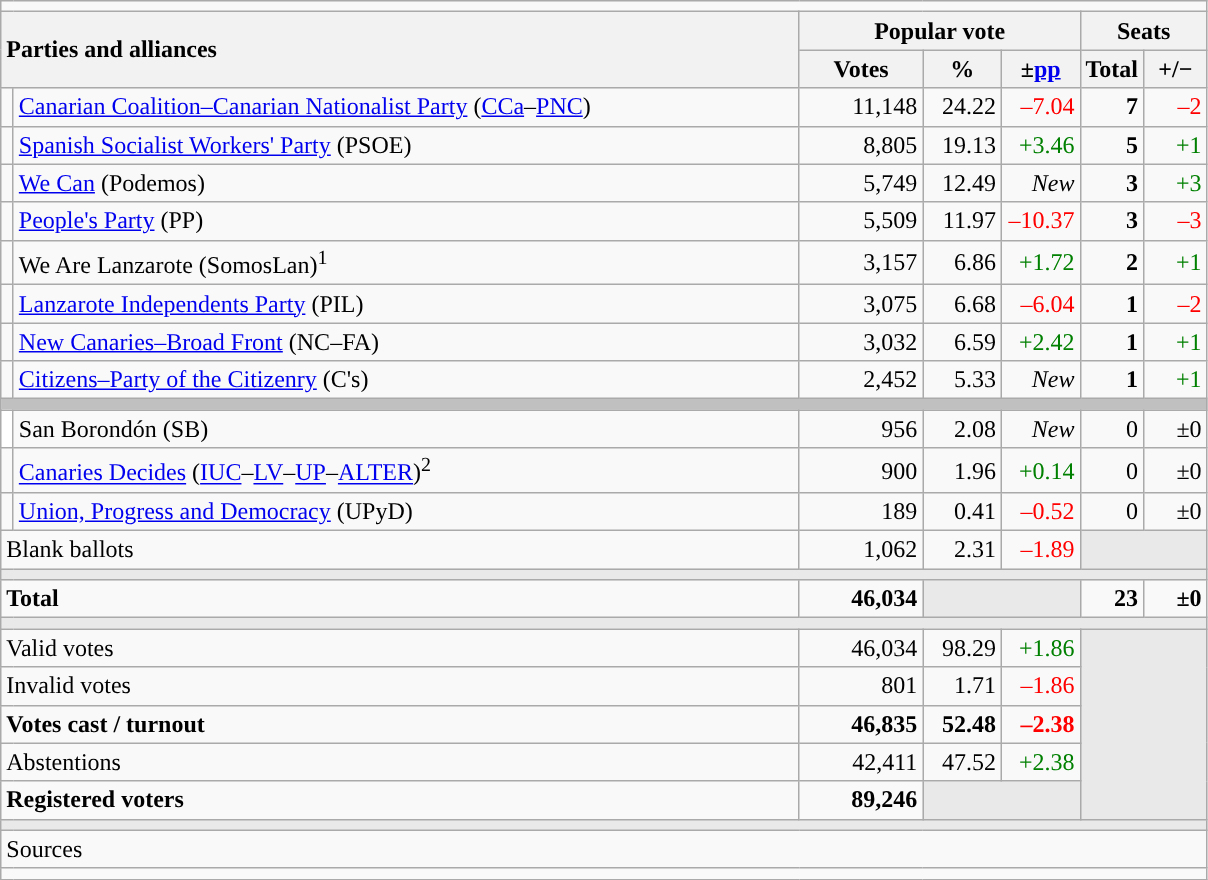<table class="wikitable" style="text-align:right;">
<tr>
<td colspan="7"></td>
</tr>
<tr>
<th style="text-align:left;" rowspan="2" colspan="2" width="525">Parties and alliances</th>
<th colspan="3">Popular vote</th>
<th colspan="2">Seats</th>
</tr>
<tr>
<th width="75">Votes</th>
<th width="45">%</th>
<th width="45">±<a href='#'>pp</a></th>
<th width="35">Total</th>
<th width="35">+/−</th>
</tr>
<tr>
<td width="1" style="color:inherit;background:"></td>
<td align="left"><a href='#'>Canarian Coalition–Canarian Nationalist Party</a> (<a href='#'>CCa</a>–<a href='#'>PNC</a>)</td>
<td>11,148</td>
<td>24.22</td>
<td style="color:red;">–7.04</td>
<td><strong>7</strong></td>
<td style="color:red;">–2</td>
</tr>
<tr>
<td style="color:inherit;background:"></td>
<td align="left"><a href='#'>Spanish Socialist Workers' Party</a> (PSOE)</td>
<td>8,805</td>
<td>19.13</td>
<td style="color:green;">+3.46</td>
<td><strong>5</strong></td>
<td style="color:green;">+1</td>
</tr>
<tr>
<td style="color:inherit;background:"></td>
<td align="left"><a href='#'>We Can</a> (Podemos)</td>
<td>5,749</td>
<td>12.49</td>
<td><em>New</em></td>
<td><strong>3</strong></td>
<td style="color:green;">+3</td>
</tr>
<tr>
<td style="color:inherit;background:"></td>
<td align="left"><a href='#'>People's Party</a> (PP)</td>
<td>5,509</td>
<td>11.97</td>
<td style="color:red;">–10.37</td>
<td><strong>3</strong></td>
<td style="color:red;">–3</td>
</tr>
<tr>
<td style="color:inherit;background:"></td>
<td align="left">We Are Lanzarote (SomosLan)<sup>1</sup></td>
<td>3,157</td>
<td>6.86</td>
<td style="color:green;">+1.72</td>
<td><strong>2</strong></td>
<td style="color:green;">+1</td>
</tr>
<tr>
<td style="color:inherit;background:"></td>
<td align="left"><a href='#'>Lanzarote Independents Party</a> (PIL)</td>
<td>3,075</td>
<td>6.68</td>
<td style="color:red;">–6.04</td>
<td><strong>1</strong></td>
<td style="color:red;">–2</td>
</tr>
<tr>
<td style="color:inherit;background:"></td>
<td align="left"><a href='#'>New Canaries–Broad Front</a> (NC–FA)</td>
<td>3,032</td>
<td>6.59</td>
<td style="color:green;">+2.42</td>
<td><strong>1</strong></td>
<td style="color:green;">+1</td>
</tr>
<tr>
<td style="color:inherit;background:"></td>
<td align="left"><a href='#'>Citizens–Party of the Citizenry</a> (C's)</td>
<td>2,452</td>
<td>5.33</td>
<td><em>New</em></td>
<td><strong>1</strong></td>
<td style="color:green;">+1</td>
</tr>
<tr>
<td colspan="7" bgcolor="#C0C0C0"></td>
</tr>
<tr>
<td bgcolor="white"></td>
<td align="left">San Borondón (SB)</td>
<td>956</td>
<td>2.08</td>
<td><em>New</em></td>
<td>0</td>
<td>±0</td>
</tr>
<tr>
<td style="color:inherit;background:"></td>
<td align="left"><a href='#'>Canaries Decides</a> (<a href='#'>IUC</a>–<a href='#'>LV</a>–<a href='#'>UP</a>–<a href='#'>ALTER</a>)<sup>2</sup></td>
<td>900</td>
<td>1.96</td>
<td style="color:green;">+0.14</td>
<td>0</td>
<td>±0</td>
</tr>
<tr>
<td style="color:inherit;background:"></td>
<td align="left"><a href='#'>Union, Progress and Democracy</a> (UPyD)</td>
<td>189</td>
<td>0.41</td>
<td style="color:red;">–0.52</td>
<td>0</td>
<td>±0</td>
</tr>
<tr>
<td align="left" colspan="2">Blank ballots</td>
<td>1,062</td>
<td>2.31</td>
<td style="color:red;">–1.89</td>
<td bgcolor="#E9E9E9" colspan="2"></td>
</tr>
<tr>
<td colspan="7" bgcolor="#E9E9E9"></td>
</tr>
<tr style="font-weight:bold;">
<td align="left" colspan="2">Total</td>
<td>46,034</td>
<td bgcolor="#E9E9E9" colspan="2"></td>
<td>23</td>
<td>±0</td>
</tr>
<tr>
<td colspan="7" bgcolor="#E9E9E9"></td>
</tr>
<tr>
<td align="left" colspan="2">Valid votes</td>
<td>46,034</td>
<td>98.29</td>
<td style="color:green;">+1.86</td>
<td bgcolor="#E9E9E9" colspan="2" rowspan="5"></td>
</tr>
<tr>
<td align="left" colspan="2">Invalid votes</td>
<td>801</td>
<td>1.71</td>
<td style="color:red;">–1.86</td>
</tr>
<tr style="font-weight:bold;">
<td align="left" colspan="2">Votes cast / turnout</td>
<td>46,835</td>
<td>52.48</td>
<td style="color:red;">–2.38</td>
</tr>
<tr>
<td align="left" colspan="2">Abstentions</td>
<td>42,411</td>
<td>47.52</td>
<td style="color:green;">+2.38</td>
</tr>
<tr style="font-weight:bold;">
<td align="left" colspan="2">Registered voters</td>
<td>89,246</td>
<td bgcolor="#E9E9E9" colspan="2"></td>
</tr>
<tr>
<td colspan="7" bgcolor="#E9E9E9"></td>
</tr>
<tr>
<td align="left" colspan="7">Sources</td>
</tr>
<tr>
<td colspan="7" style="text-align:left; max-width:790px;"></td>
</tr>
</table>
